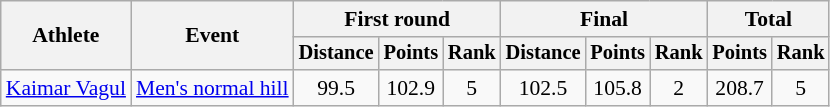<table class="wikitable" style="font-size:90%">
<tr>
<th rowspan=2>Athlete</th>
<th rowspan=2>Event</th>
<th colspan=3>First round</th>
<th colspan=3>Final</th>
<th colspan=2>Total</th>
</tr>
<tr style="font-size:95%">
<th>Distance</th>
<th>Points</th>
<th>Rank</th>
<th>Distance</th>
<th>Points</th>
<th>Rank</th>
<th>Points</th>
<th>Rank</th>
</tr>
<tr align=center>
<td align=left><a href='#'>Kaimar Vagul</a></td>
<td align=left><a href='#'>Men's normal hill</a></td>
<td>99.5</td>
<td>102.9</td>
<td>5</td>
<td>102.5</td>
<td>105.8</td>
<td>2</td>
<td>208.7</td>
<td>5</td>
</tr>
</table>
